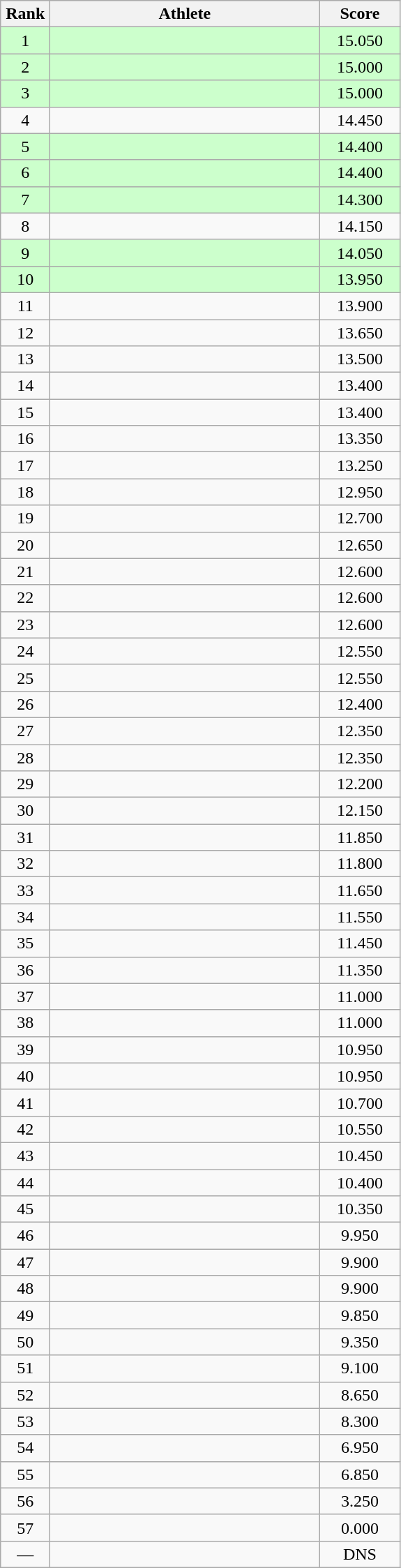<table class=wikitable style="text-align:center">
<tr>
<th width=40>Rank</th>
<th width=250>Athlete</th>
<th width=70>Score</th>
</tr>
<tr bgcolor="ccffcc">
<td>1</td>
<td align=left></td>
<td>15.050</td>
</tr>
<tr bgcolor="ccffcc">
<td>2</td>
<td align=left></td>
<td>15.000</td>
</tr>
<tr bgcolor="ccffcc">
<td>3</td>
<td align=left></td>
<td>15.000</td>
</tr>
<tr>
<td>4</td>
<td align=left></td>
<td>14.450</td>
</tr>
<tr bgcolor="ccffcc">
<td>5</td>
<td align=left></td>
<td>14.400</td>
</tr>
<tr bgcolor="ccffcc">
<td>6</td>
<td align=left></td>
<td>14.400</td>
</tr>
<tr bgcolor="ccffcc">
<td>7</td>
<td align=left></td>
<td>14.300</td>
</tr>
<tr>
<td>8</td>
<td align=left></td>
<td>14.150</td>
</tr>
<tr bgcolor="ccffcc">
<td>9</td>
<td align=left></td>
<td>14.050</td>
</tr>
<tr bgcolor="ccffcc">
<td>10</td>
<td align=left></td>
<td>13.950</td>
</tr>
<tr>
<td>11</td>
<td align=left></td>
<td>13.900</td>
</tr>
<tr>
<td>12</td>
<td align=left></td>
<td>13.650</td>
</tr>
<tr>
<td>13</td>
<td align=left></td>
<td>13.500</td>
</tr>
<tr>
<td>14</td>
<td align=left></td>
<td>13.400</td>
</tr>
<tr>
<td>15</td>
<td align=left></td>
<td>13.400</td>
</tr>
<tr>
<td>16</td>
<td align=left></td>
<td>13.350</td>
</tr>
<tr>
<td>17</td>
<td align=left></td>
<td>13.250</td>
</tr>
<tr>
<td>18</td>
<td align=left></td>
<td>12.950</td>
</tr>
<tr>
<td>19</td>
<td align=left></td>
<td>12.700</td>
</tr>
<tr>
<td>20</td>
<td align=left></td>
<td>12.650</td>
</tr>
<tr>
<td>21</td>
<td align=left></td>
<td>12.600</td>
</tr>
<tr>
<td>22</td>
<td align=left></td>
<td>12.600</td>
</tr>
<tr>
<td>23</td>
<td align=left></td>
<td>12.600</td>
</tr>
<tr>
<td>24</td>
<td align=left></td>
<td>12.550</td>
</tr>
<tr>
<td>25</td>
<td align=left></td>
<td>12.550</td>
</tr>
<tr>
<td>26</td>
<td align=left></td>
<td>12.400</td>
</tr>
<tr>
<td>27</td>
<td align=left></td>
<td>12.350</td>
</tr>
<tr>
<td>28</td>
<td align=left></td>
<td>12.350</td>
</tr>
<tr>
<td>29</td>
<td align=left></td>
<td>12.200</td>
</tr>
<tr>
<td>30</td>
<td align=left></td>
<td>12.150</td>
</tr>
<tr>
<td>31</td>
<td align=left></td>
<td>11.850</td>
</tr>
<tr>
<td>32</td>
<td align=left></td>
<td>11.800</td>
</tr>
<tr>
<td>33</td>
<td align=left></td>
<td>11.650</td>
</tr>
<tr>
<td>34</td>
<td align=left></td>
<td>11.550</td>
</tr>
<tr>
<td>35</td>
<td align=left></td>
<td>11.450</td>
</tr>
<tr>
<td>36</td>
<td align=left></td>
<td>11.350</td>
</tr>
<tr>
<td>37</td>
<td align=left></td>
<td>11.000</td>
</tr>
<tr>
<td>38</td>
<td align=left></td>
<td>11.000</td>
</tr>
<tr>
<td>39</td>
<td align=left></td>
<td>10.950</td>
</tr>
<tr>
<td>40</td>
<td align=left></td>
<td>10.950</td>
</tr>
<tr>
<td>41</td>
<td align=left></td>
<td>10.700</td>
</tr>
<tr>
<td>42</td>
<td align=left></td>
<td>10.550</td>
</tr>
<tr>
<td>43</td>
<td align=left></td>
<td>10.450</td>
</tr>
<tr>
<td>44</td>
<td align=left></td>
<td>10.400</td>
</tr>
<tr>
<td>45</td>
<td align=left></td>
<td>10.350</td>
</tr>
<tr>
<td>46</td>
<td align=left></td>
<td>9.950</td>
</tr>
<tr>
<td>47</td>
<td align=left></td>
<td>9.900</td>
</tr>
<tr>
<td>48</td>
<td align=left></td>
<td>9.900</td>
</tr>
<tr>
<td>49</td>
<td align=left></td>
<td>9.850</td>
</tr>
<tr>
<td>50</td>
<td align=left></td>
<td>9.350</td>
</tr>
<tr>
<td>51</td>
<td align=left></td>
<td>9.100</td>
</tr>
<tr>
<td>52</td>
<td align=left></td>
<td>8.650</td>
</tr>
<tr>
<td>53</td>
<td align=left></td>
<td>8.300</td>
</tr>
<tr>
<td>54</td>
<td align=left></td>
<td>6.950</td>
</tr>
<tr>
<td>55</td>
<td align=left></td>
<td>6.850</td>
</tr>
<tr>
<td>56</td>
<td align=left></td>
<td>3.250</td>
</tr>
<tr>
<td>57</td>
<td align=left></td>
<td>0.000</td>
</tr>
<tr>
<td>—</td>
<td align=left></td>
<td>DNS</td>
</tr>
</table>
